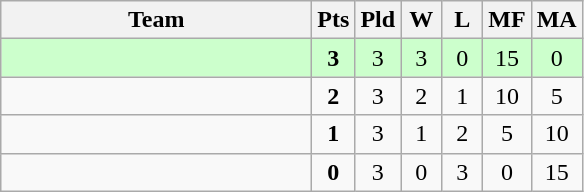<table class=wikitable style="text-align:center">
<tr>
<th width=200>Team</th>
<th width=20>Pts</th>
<th width=20>Pld</th>
<th width=20>W</th>
<th width=20>L</th>
<th width=20>MF</th>
<th width=20>MA</th>
</tr>
<tr bgcolor=ccffcc>
<td style="text-align:left"><strong></strong></td>
<td><strong>3</strong></td>
<td>3</td>
<td>3</td>
<td>0</td>
<td>15</td>
<td>0</td>
</tr>
<tr>
<td style="text-align:left"></td>
<td><strong>2</strong></td>
<td>3</td>
<td>2</td>
<td>1</td>
<td>10</td>
<td>5</td>
</tr>
<tr>
<td style="text-align:left"></td>
<td><strong>1</strong></td>
<td>3</td>
<td>1</td>
<td>2</td>
<td>5</td>
<td>10</td>
</tr>
<tr>
<td style="text-align:left"></td>
<td><strong>0</strong></td>
<td>3</td>
<td>0</td>
<td>3</td>
<td>0</td>
<td>15</td>
</tr>
</table>
